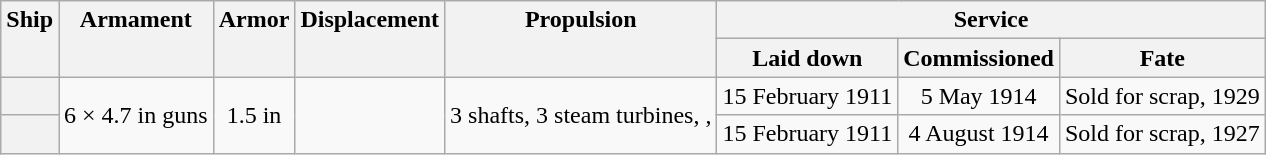<table class="wikitable plainrowheaders" style="text-align: center;">
<tr valign="top">
<th scope="col" rowspan="2">Ship</th>
<th scope="col" rowspan="2">Armament</th>
<th scope="col" rowspan="2">Armor</th>
<th scope="col" rowspan="2">Displacement</th>
<th scope="col" rowspan="2">Propulsion</th>
<th scope="col" colspan="3">Service</th>
</tr>
<tr valign="top">
<th scope="col">Laid down</th>
<th scope="col">Commissioned</th>
<th scope="col">Fate</th>
</tr>
<tr valign="center">
<th scope="row"></th>
<td rowspan="2">6 × 4.7 in guns</td>
<td rowspan="2">1.5 in</td>
<td rowspan="2"></td>
<td rowspan="2">3 shafts, 3 steam turbines, , </td>
<td>15 February 1911</td>
<td>5 May 1914</td>
<td>Sold for scrap, 1929</td>
</tr>
<tr valign="center">
<th scope="row"></th>
<td>15 February 1911</td>
<td>4 August 1914</td>
<td>Sold for scrap, 1927</td>
</tr>
</table>
